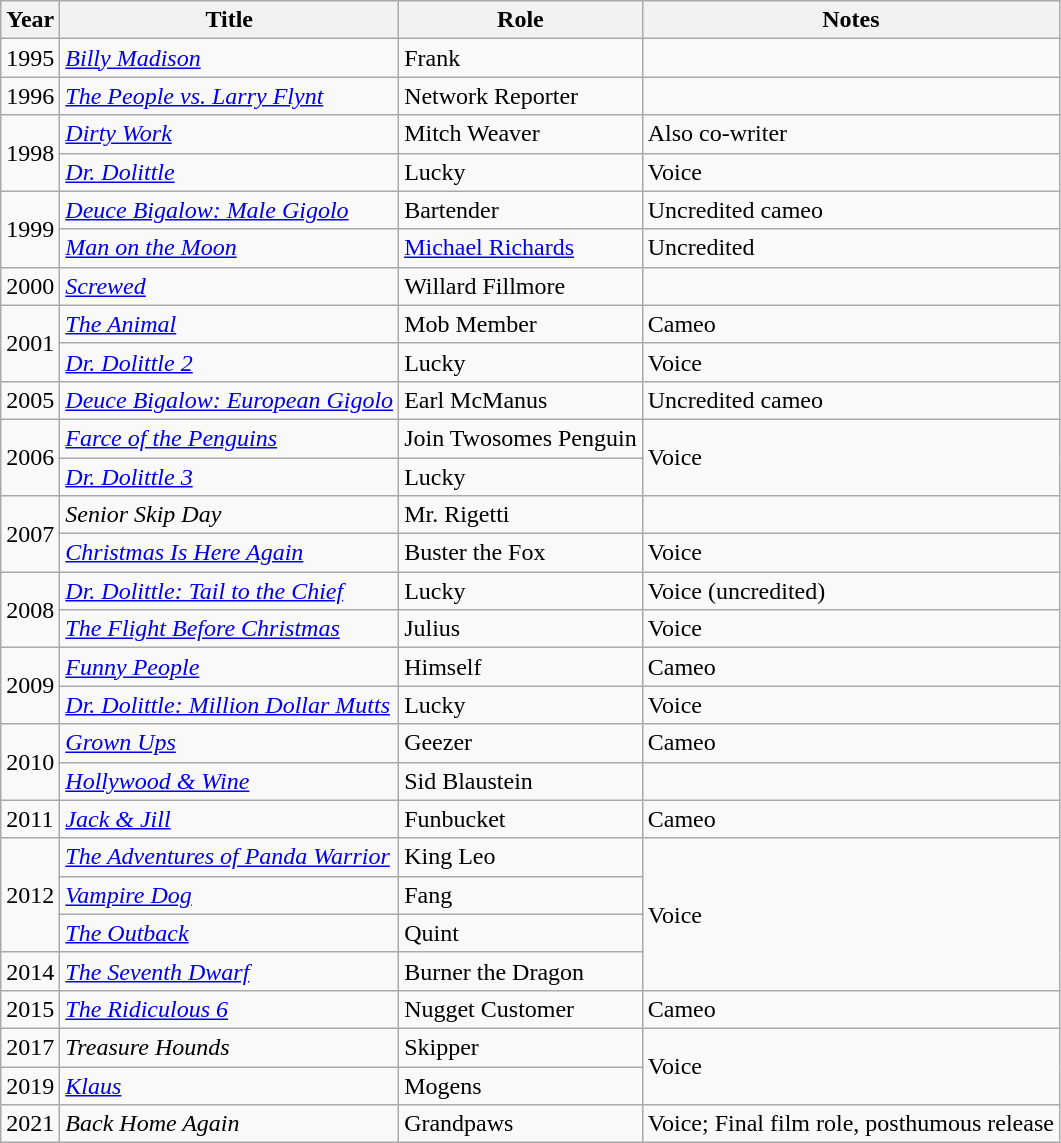<table class="wikitable sortable">
<tr>
<th>Year</th>
<th>Title</th>
<th>Role</th>
<th class="unsortable">Notes</th>
</tr>
<tr>
<td>1995</td>
<td><em><a href='#'>Billy Madison</a></em></td>
<td>Frank</td>
<td></td>
</tr>
<tr>
<td>1996</td>
<td data-sort-value="People vs. Larry Flynt, The"><em><a href='#'>The People vs. Larry Flynt</a></em></td>
<td>Network Reporter</td>
<td></td>
</tr>
<tr>
<td rowspan="2">1998</td>
<td><em><a href='#'>Dirty Work</a></em></td>
<td>Mitch Weaver</td>
<td>Also co-writer</td>
</tr>
<tr>
<td><em><a href='#'>Dr. Dolittle</a></em></td>
<td>Lucky</td>
<td>Voice</td>
</tr>
<tr>
<td rowspan="2">1999</td>
<td><em><a href='#'>Deuce Bigalow: Male Gigolo</a></em></td>
<td>Bartender</td>
<td>Uncredited cameo</td>
</tr>
<tr>
<td><em><a href='#'>Man on the Moon</a></em></td>
<td><a href='#'>Michael Richards</a></td>
<td>Uncredited</td>
</tr>
<tr>
<td>2000</td>
<td><em><a href='#'>Screwed</a></em></td>
<td>Willard Fillmore</td>
<td></td>
</tr>
<tr>
<td rowspan="2">2001</td>
<td data-sort-value="Animal, The"><em><a href='#'>The Animal</a></em></td>
<td>Mob Member</td>
<td>Cameo</td>
</tr>
<tr>
<td><em><a href='#'>Dr. Dolittle 2</a></em></td>
<td>Lucky</td>
<td>Voice</td>
</tr>
<tr>
<td>2005</td>
<td><em><a href='#'>Deuce Bigalow: European Gigolo</a></em></td>
<td>Earl McManus</td>
<td>Uncredited cameo</td>
</tr>
<tr>
<td rowspan="2">2006</td>
<td><em><a href='#'>Farce of the Penguins</a></em></td>
<td>Join Twosomes Penguin</td>
<td rowspan="2">Voice</td>
</tr>
<tr>
<td><em><a href='#'>Dr. Dolittle 3</a></em></td>
<td>Lucky</td>
</tr>
<tr>
<td rowspan="2">2007</td>
<td><em>Senior Skip Day</em></td>
<td>Mr. Rigetti</td>
<td></td>
</tr>
<tr>
<td><em><a href='#'>Christmas Is Here Again</a></em></td>
<td>Buster the Fox</td>
<td>Voice</td>
</tr>
<tr>
<td rowspan="2">2008</td>
<td><em><a href='#'>Dr. Dolittle: Tail to the Chief</a></em></td>
<td>Lucky</td>
<td>Voice (uncredited)</td>
</tr>
<tr>
<td data-sort-value="Flight Before Christmas, The"><em><a href='#'>The Flight Before Christmas</a></em></td>
<td>Julius</td>
<td>Voice</td>
</tr>
<tr>
<td rowspan="2">2009</td>
<td><em><a href='#'>Funny People</a></em></td>
<td>Himself</td>
<td>Cameo</td>
</tr>
<tr>
<td><em><a href='#'>Dr. Dolittle: Million Dollar Mutts</a></em></td>
<td>Lucky</td>
<td>Voice</td>
</tr>
<tr>
<td rowspan="2">2010</td>
<td><em><a href='#'>Grown Ups</a></em></td>
<td>Geezer</td>
<td>Cameo</td>
</tr>
<tr>
<td><em><a href='#'>Hollywood & Wine</a></em></td>
<td>Sid Blaustein</td>
<td></td>
</tr>
<tr>
<td>2011</td>
<td><em><a href='#'>Jack & Jill</a></em></td>
<td>Funbucket</td>
<td>Cameo</td>
</tr>
<tr>
<td rowspan="3">2012</td>
<td data-sort-value="Adventures of Panda Warrior, The"><em><a href='#'>The Adventures of Panda Warrior</a></em></td>
<td>King Leo</td>
<td rowspan="4">Voice</td>
</tr>
<tr>
<td><em><a href='#'>Vampire Dog</a></em></td>
<td>Fang</td>
</tr>
<tr>
<td data-sort-value="Outback, The"><em><a href='#'>The Outback</a></em></td>
<td>Quint</td>
</tr>
<tr>
<td>2014</td>
<td data-sort-value="Seventh Dwarf, The"><em><a href='#'>The Seventh Dwarf</a></em></td>
<td>Burner the Dragon</td>
</tr>
<tr>
<td>2015</td>
<td data-sort-value="Ridiculous 6, The"><em><a href='#'>The Ridiculous 6</a></em></td>
<td>Nugget Customer</td>
<td>Cameo</td>
</tr>
<tr>
<td>2017</td>
<td><em>Treasure Hounds</em></td>
<td>Skipper</td>
<td rowspan="2">Voice</td>
</tr>
<tr>
<td>2019</td>
<td><em><a href='#'>Klaus</a></em></td>
<td>Mogens</td>
</tr>
<tr>
<td>2021</td>
<td><em>Back Home Again</em></td>
<td>Grandpaws</td>
<td>Voice; Final film role, posthumous release</td>
</tr>
</table>
